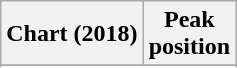<table class="wikitable sortable plainrowheaders" style="text-align:center">
<tr>
<th scope="col">Chart (2018)</th>
<th scope="col">Peak<br>position</th>
</tr>
<tr>
</tr>
<tr>
</tr>
<tr>
</tr>
</table>
